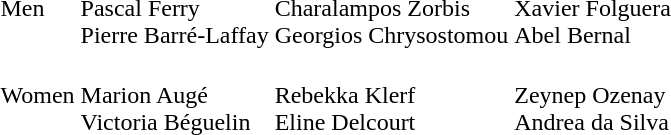<table>
<tr>
<td>Men</td>
<td nowrap><br>Pascal Ferry<br>Pierre Barré-Laffay</td>
<td nowrap><br>Charalampos Zorbis<br>Georgios Chrysostomou</td>
<td><br>Xavier Folguera<br>Abel Bernal</td>
</tr>
<tr>
<td>Women</td>
<td><br>Marion Augé<br>Victoria Béguelin</td>
<td><br>Rebekka Klerf<br>Eline Delcourt</td>
<td nowrap><br>Zeynep Ozenay<br>Andrea da Silva</td>
</tr>
</table>
